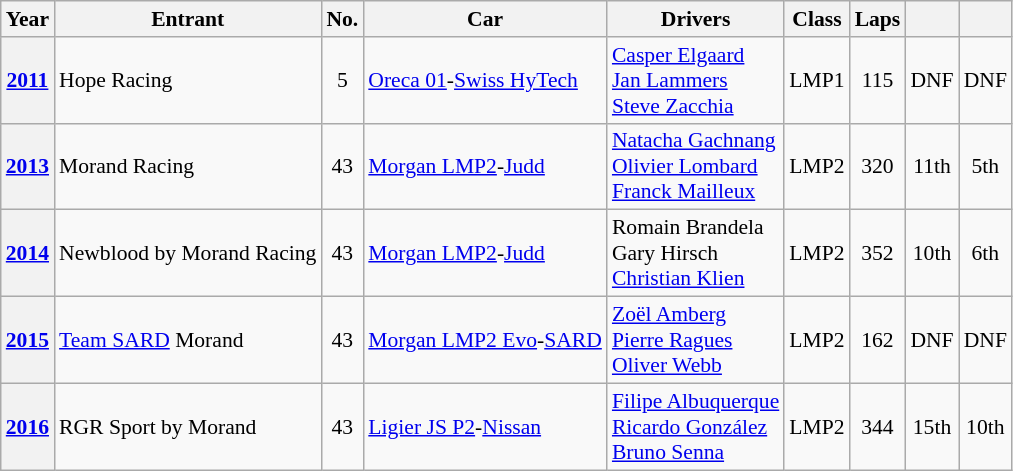<table class="wikitable" style="font-size:90%">
<tr>
<th>Year</th>
<th>Entrant</th>
<th>No.</th>
<th>Car</th>
<th>Drivers</th>
<th>Class</th>
<th>Laps</th>
<th></th>
<th></th>
</tr>
<tr align="center">
<th><a href='#'>2011</a></th>
<td align=left> Hope Racing</td>
<td>5</td>
<td align=left><a href='#'>Oreca 01</a>-<a href='#'>Swiss HyTech</a></td>
<td align=left> <a href='#'>Casper Elgaard</a><br> <a href='#'>Jan Lammers</a><br> <a href='#'>Steve Zacchia</a></td>
<td>LMP1</td>
<td>115</td>
<td>DNF</td>
<td>DNF</td>
</tr>
<tr align="center">
<th><a href='#'>2013</a></th>
<td align=left> Morand Racing</td>
<td>43</td>
<td align=left><a href='#'>Morgan LMP2</a>-<a href='#'>Judd</a></td>
<td align=left> <a href='#'>Natacha Gachnang</a><br> <a href='#'>Olivier Lombard</a><br> <a href='#'>Franck Mailleux</a></td>
<td>LMP2</td>
<td>320</td>
<td>11th</td>
<td>5th</td>
</tr>
<tr align="center">
<th><a href='#'>2014</a></th>
<td align=left> Newblood by Morand Racing</td>
<td>43</td>
<td align=left><a href='#'>Morgan LMP2</a>-<a href='#'>Judd</a></td>
<td align=left> Romain Brandela<br> Gary Hirsch<br> <a href='#'>Christian Klien</a></td>
<td>LMP2</td>
<td>352</td>
<td>10th</td>
<td>6th</td>
</tr>
<tr align="center">
<th><a href='#'>2015</a></th>
<td align=left> <a href='#'>Team SARD</a> Morand</td>
<td>43</td>
<td align=left><a href='#'>Morgan LMP2 Evo</a>-<a href='#'>SARD</a></td>
<td align=left> <a href='#'>Zoël Amberg</a><br> <a href='#'>Pierre Ragues</a><br> <a href='#'>Oliver Webb</a></td>
<td>LMP2</td>
<td>162</td>
<td>DNF</td>
<td>DNF</td>
</tr>
<tr align="center">
<th><a href='#'>2016</a></th>
<td align=left> RGR Sport by Morand</td>
<td>43</td>
<td align=left><a href='#'>Ligier JS P2</a>-<a href='#'>Nissan</a></td>
<td align=left> <a href='#'>Filipe Albuquerque</a><br> <a href='#'>Ricardo González</a><br> <a href='#'>Bruno Senna</a></td>
<td>LMP2</td>
<td>344</td>
<td>15th</td>
<td>10th</td>
</tr>
</table>
